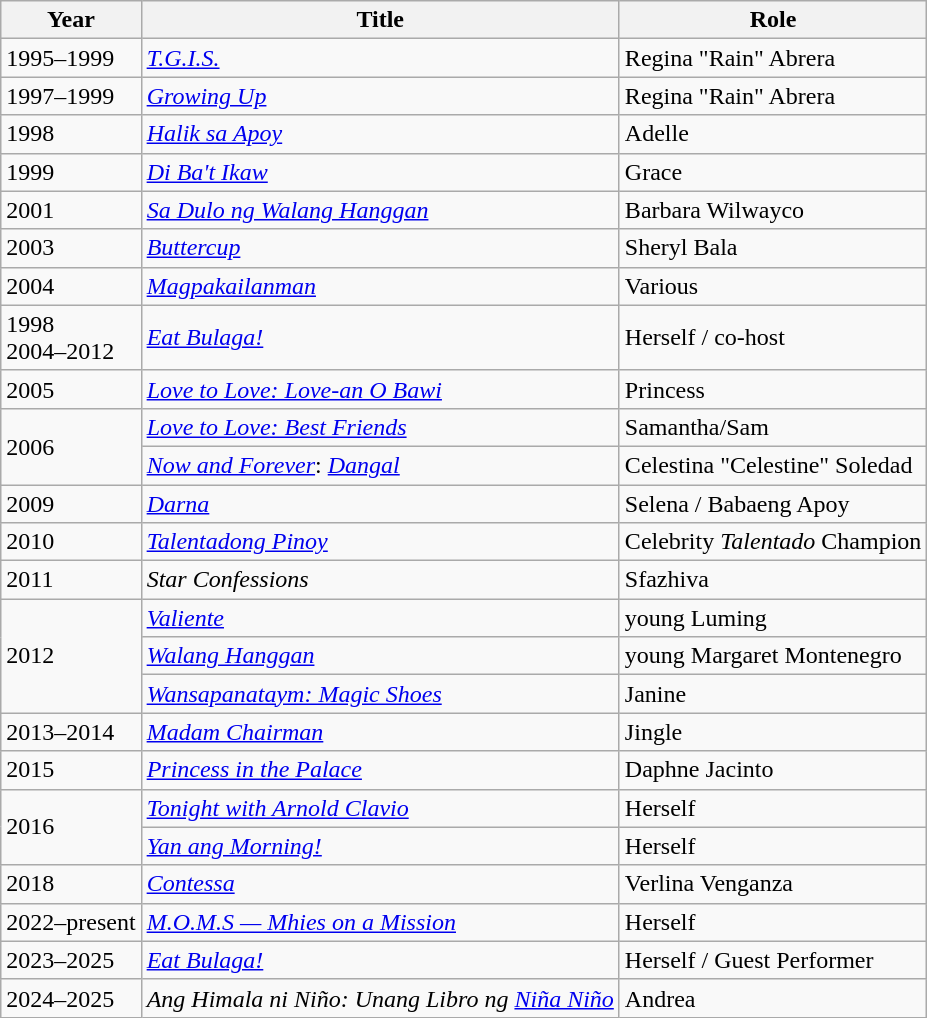<table class="wikitable sortable">
<tr>
<th>Year</th>
<th>Title</th>
<th>Role</th>
</tr>
<tr>
<td>1995–1999</td>
<td><em><a href='#'>T.G.I.S.</a></em></td>
<td>Regina "Rain" Abrera</td>
</tr>
<tr>
<td>1997–1999</td>
<td><em><a href='#'>Growing Up</a></em></td>
<td>Regina "Rain" Abrera</td>
</tr>
<tr>
<td>1998</td>
<td><em><a href='#'>Halik sa Apoy</a></em></td>
<td>Adelle</td>
</tr>
<tr>
<td>1999</td>
<td><em><a href='#'>Di Ba't Ikaw</a></em></td>
<td>Grace</td>
</tr>
<tr>
<td>2001</td>
<td><em><a href='#'>Sa Dulo ng Walang Hanggan</a></em></td>
<td>Barbara Wilwayco</td>
</tr>
<tr>
<td>2003</td>
<td><em><a href='#'>Buttercup</a></em></td>
<td>Sheryl Bala</td>
</tr>
<tr>
<td>2004</td>
<td><em><a href='#'>Magpakailanman</a></em></td>
<td>Various</td>
</tr>
<tr>
<td>1998 <br> 2004–2012</td>
<td><em><a href='#'>Eat Bulaga!</a></em></td>
<td>Herself / co-host</td>
</tr>
<tr>
<td>2005</td>
<td><em><a href='#'>Love to Love: Love-an O Bawi</a></em></td>
<td>Princess</td>
</tr>
<tr>
<td rowspan=2>2006</td>
<td><em><a href='#'>Love to Love: Best Friends</a></em></td>
<td>Samantha/Sam</td>
</tr>
<tr>
<td><em><a href='#'>Now and Forever</a></em>: <em><a href='#'>Dangal</a></em></td>
<td>Celestina "Celestine" Soledad</td>
</tr>
<tr>
<td>2009</td>
<td><em><a href='#'>Darna</a></em></td>
<td>Selena / Babaeng Apoy</td>
</tr>
<tr>
<td>2010</td>
<td><em><a href='#'>Talentadong Pinoy</a></em></td>
<td>Celebrity <em>Talentado</em> Champion</td>
</tr>
<tr>
<td>2011</td>
<td><em>Star Confessions</em></td>
<td>Sfazhiva</td>
</tr>
<tr>
<td rowspan=3>2012</td>
<td><em><a href='#'>Valiente</a></em></td>
<td>young Luming</td>
</tr>
<tr>
<td><em><a href='#'>Walang Hanggan</a></em></td>
<td>young Margaret Montenegro</td>
</tr>
<tr>
<td><em><a href='#'>Wansapanataym: Magic Shoes</a></em></td>
<td>Janine</td>
</tr>
<tr>
<td>2013–2014</td>
<td><em><a href='#'>Madam Chairman</a></em></td>
<td>Jingle</td>
</tr>
<tr>
<td>2015</td>
<td><em><a href='#'>Princess in the Palace</a></em></td>
<td>Daphne Jacinto</td>
</tr>
<tr>
<td rowspan=2>2016</td>
<td><em><a href='#'>Tonight with Arnold Clavio</a></em></td>
<td>Herself</td>
</tr>
<tr>
<td><em><a href='#'>Yan ang Morning!</a></em></td>
<td>Herself</td>
</tr>
<tr>
<td>2018</td>
<td><em><a href='#'>Contessa</a></em></td>
<td>Verlina Venganza</td>
</tr>
<tr>
<td>2022–present</td>
<td><em><a href='#'>M.O.M.S — Mhies on a Mission</a></em></td>
<td>Herself</td>
</tr>
<tr>
<td>2023–2025</td>
<td><em><a href='#'>Eat Bulaga!</a></em></td>
<td>Herself / Guest Performer</td>
</tr>
<tr>
<td>2024–2025</td>
<td><em>Ang Himala ni Niño: Unang Libro ng <a href='#'>Niña Niño</a></em></td>
<td>Andrea</td>
</tr>
</table>
